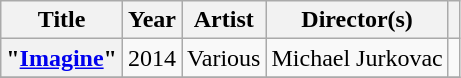<table class="wikitable plainrowheaders" style="text-align:center;">
<tr>
<th>Title</th>
<th>Year</th>
<th>Artist</th>
<th>Director(s)</th>
<th></th>
</tr>
<tr>
<th scope="row">"<a href='#'>Imagine</a>" </th>
<td>2014</td>
<td>Various</td>
<td>Michael Jurkovac</td>
<td style="text-align: center;"></td>
</tr>
<tr>
</tr>
</table>
